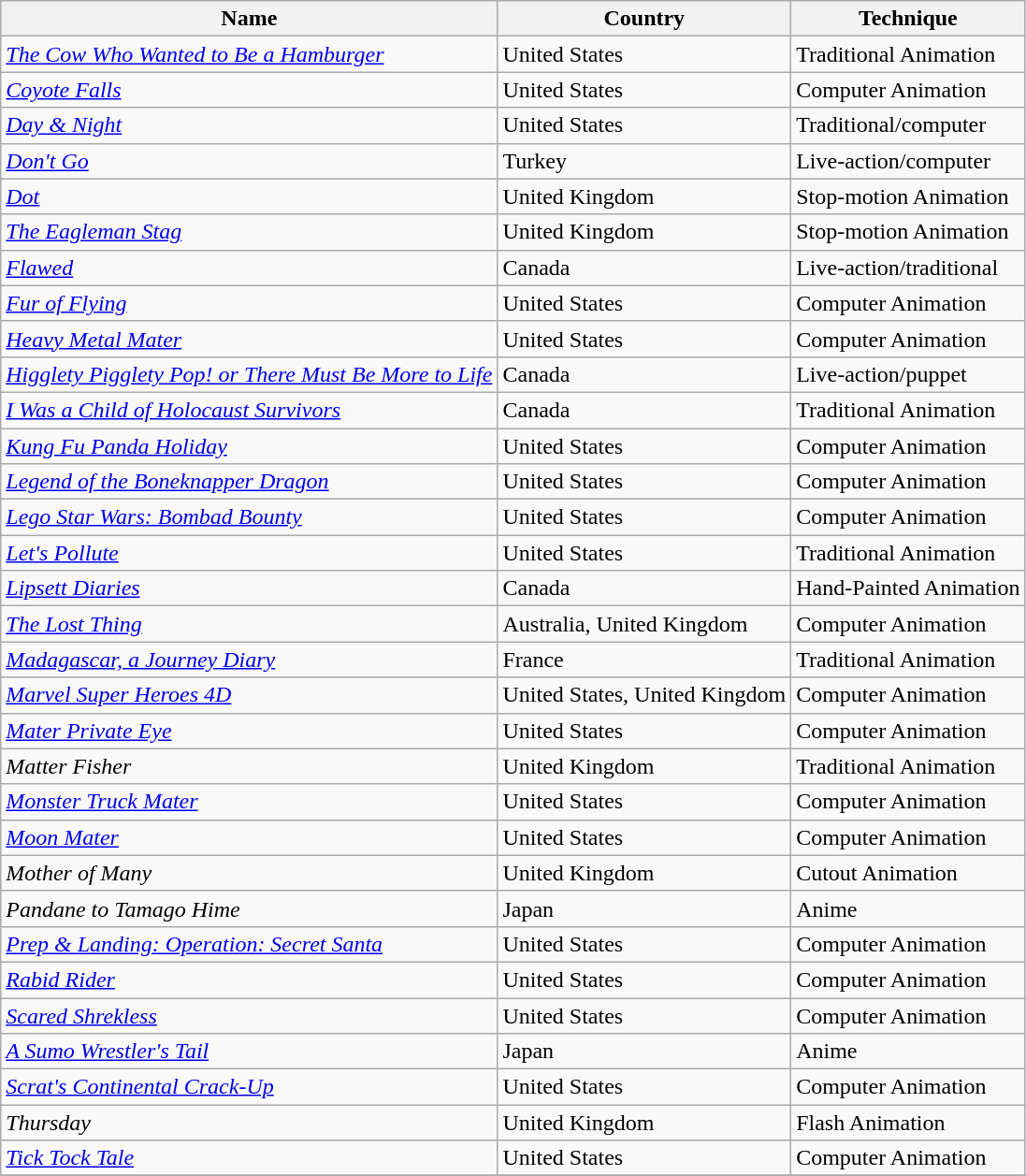<table class="wikitable sortable">
<tr>
<th>Name</th>
<th>Country</th>
<th>Technique</th>
</tr>
<tr>
<td><em><a href='#'>The Cow Who Wanted to Be a Hamburger</a></em></td>
<td>United States</td>
<td>Traditional Animation</td>
</tr>
<tr>
<td><em><a href='#'>Coyote Falls</a></em></td>
<td>United States</td>
<td>Computer Animation</td>
</tr>
<tr>
<td><em><a href='#'>Day & Night</a></em></td>
<td>United States</td>
<td>Traditional/computer</td>
</tr>
<tr>
<td><em><a href='#'>Don't Go</a></em></td>
<td>Turkey</td>
<td>Live-action/computer</td>
</tr>
<tr>
<td><em><a href='#'>Dot</a></em></td>
<td>United Kingdom</td>
<td>Stop-motion Animation</td>
</tr>
<tr>
<td><em><a href='#'>The Eagleman Stag</a></em></td>
<td>United Kingdom</td>
<td>Stop-motion Animation</td>
</tr>
<tr>
<td><em><a href='#'>Flawed</a></em></td>
<td>Canada</td>
<td>Live-action/traditional</td>
</tr>
<tr>
<td><em><a href='#'>Fur of Flying</a></em></td>
<td>United States</td>
<td>Computer Animation</td>
</tr>
<tr>
<td><em><a href='#'>Heavy Metal Mater</a></em></td>
<td>United States</td>
<td>Computer Animation</td>
</tr>
<tr>
<td><em><a href='#'>Higglety Pigglety Pop! or There Must Be More to Life</a></em></td>
<td>Canada</td>
<td>Live-action/puppet</td>
</tr>
<tr>
<td><em><a href='#'>I Was a Child of Holocaust Survivors</a></em></td>
<td>Canada</td>
<td>Traditional Animation</td>
</tr>
<tr>
<td><em><a href='#'>Kung Fu Panda Holiday</a></em></td>
<td>United States</td>
<td>Computer Animation</td>
</tr>
<tr>
<td><em><a href='#'>Legend of the Boneknapper Dragon</a></em></td>
<td>United States</td>
<td>Computer Animation</td>
</tr>
<tr>
<td><em><a href='#'>Lego Star Wars: Bombad Bounty</a></em></td>
<td>United States</td>
<td>Computer Animation</td>
</tr>
<tr>
<td><em><a href='#'>Let's Pollute</a></em></td>
<td>United States</td>
<td>Traditional Animation</td>
</tr>
<tr>
<td><em><a href='#'>Lipsett Diaries</a></em></td>
<td>Canada</td>
<td>Hand-Painted Animation</td>
</tr>
<tr>
<td><em><a href='#'>The Lost Thing</a></em></td>
<td>Australia, United Kingdom</td>
<td>Computer Animation</td>
</tr>
<tr>
<td><em><a href='#'>Madagascar, a Journey Diary</a></em></td>
<td>France</td>
<td>Traditional Animation</td>
</tr>
<tr>
<td><em><a href='#'>Marvel Super Heroes 4D</a></em></td>
<td>United States, United Kingdom</td>
<td>Computer Animation</td>
</tr>
<tr>
<td><em><a href='#'>Mater Private Eye</a></em></td>
<td>United States</td>
<td>Computer Animation</td>
</tr>
<tr>
<td><em>Matter Fisher</em></td>
<td>United Kingdom</td>
<td>Traditional Animation</td>
</tr>
<tr>
<td><em><a href='#'>Monster Truck Mater</a></em></td>
<td>United States</td>
<td>Computer Animation</td>
</tr>
<tr>
<td><em><a href='#'>Moon Mater</a></em></td>
<td>United States</td>
<td>Computer Animation</td>
</tr>
<tr>
<td><em>Mother of Many</em></td>
<td>United Kingdom</td>
<td>Cutout Animation</td>
</tr>
<tr>
<td><em>Pandane to Tamago Hime</em></td>
<td>Japan</td>
<td>Anime</td>
</tr>
<tr>
<td><em><a href='#'>Prep & Landing: Operation: Secret Santa</a></em></td>
<td>United States</td>
<td>Computer Animation</td>
</tr>
<tr>
<td><em><a href='#'>Rabid Rider</a></em></td>
<td>United States</td>
<td>Computer Animation</td>
</tr>
<tr>
<td><em><a href='#'>Scared Shrekless</a></em></td>
<td>United States</td>
<td>Computer Animation</td>
</tr>
<tr>
<td><em><a href='#'>A Sumo Wrestler's Tail</a></em></td>
<td>Japan</td>
<td>Anime</td>
</tr>
<tr>
<td><em><a href='#'>Scrat's Continental Crack-Up</a></em></td>
<td>United States</td>
<td>Computer Animation</td>
</tr>
<tr>
<td><em>Thursday</em></td>
<td>United Kingdom</td>
<td>Flash Animation</td>
</tr>
<tr>
<td><em><a href='#'>Tick Tock Tale</a></em></td>
<td>United States</td>
<td>Computer Animation</td>
</tr>
<tr>
</tr>
</table>
